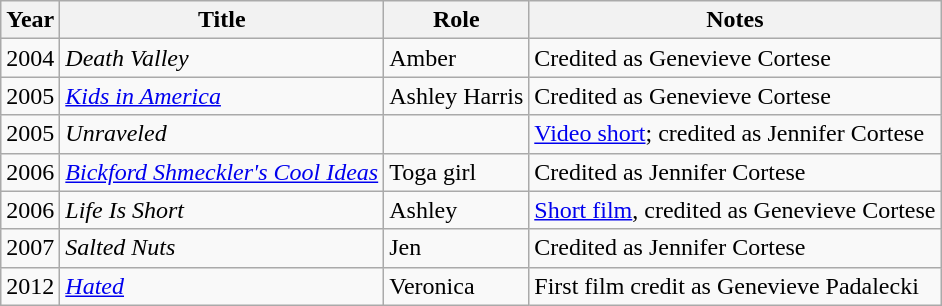<table class="wikitable sortable">
<tr>
<th>Year</th>
<th>Title</th>
<th>Role</th>
<th class="unsortable">Notes</th>
</tr>
<tr>
<td>2004</td>
<td><em>Death Valley</em></td>
<td>Amber</td>
<td>Credited as Genevieve Cortese</td>
</tr>
<tr>
<td>2005</td>
<td><em><a href='#'>Kids in America</a></em></td>
<td>Ashley Harris</td>
<td>Credited as Genevieve Cortese</td>
</tr>
<tr>
<td>2005</td>
<td><em>Unraveled</em></td>
<td></td>
<td><a href='#'>Video short</a>; credited as Jennifer Cortese</td>
</tr>
<tr>
<td>2006</td>
<td><em><a href='#'>Bickford Shmeckler's Cool Ideas</a></em></td>
<td>Toga girl</td>
<td>Credited as Jennifer Cortese</td>
</tr>
<tr>
<td>2006</td>
<td><em>Life Is Short</em></td>
<td>Ashley</td>
<td><a href='#'>Short film</a>, credited as Genevieve Cortese</td>
</tr>
<tr>
<td>2007</td>
<td><em>Salted Nuts</em></td>
<td>Jen</td>
<td>Credited as Jennifer Cortese</td>
</tr>
<tr>
<td>2012</td>
<td><em><a href='#'>Hated</a></em></td>
<td>Veronica</td>
<td>First film credit as Genevieve Padalecki</td>
</tr>
</table>
